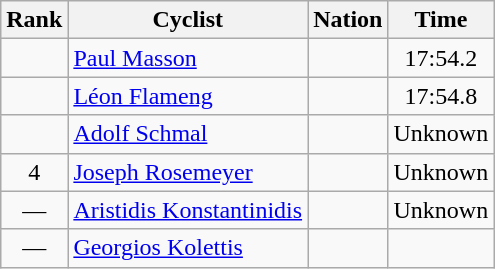<table class="wikitable sortable" style="text-align:center">
<tr>
<th>Rank</th>
<th>Cyclist</th>
<th>Nation</th>
<th>Time</th>
</tr>
<tr>
<td></td>
<td align=left><a href='#'>Paul Masson</a></td>
<td align=left></td>
<td>17:54.2</td>
</tr>
<tr>
<td></td>
<td align=left><a href='#'>Léon Flameng</a></td>
<td align=left></td>
<td>17:54.8</td>
</tr>
<tr>
<td></td>
<td align=left><a href='#'>Adolf Schmal</a></td>
<td align=left></td>
<td data-sort-value=20:00.0>Unknown</td>
</tr>
<tr>
<td>4</td>
<td align=left><a href='#'>Joseph Rosemeyer</a></td>
<td align=left></td>
<td data-sort-value=30:00.0>Unknown</td>
</tr>
<tr>
<td>—</td>
<td align=left><a href='#'>Aristidis Konstantinidis</a></td>
<td align=left></td>
<td data-sort-value=40:00.0>Unknown</td>
</tr>
<tr>
<td data-sort-value=6>—</td>
<td align=left><a href='#'>Georgios Kolettis</a></td>
<td align=left></td>
<td data-sort-value=99:99.9></td>
</tr>
</table>
